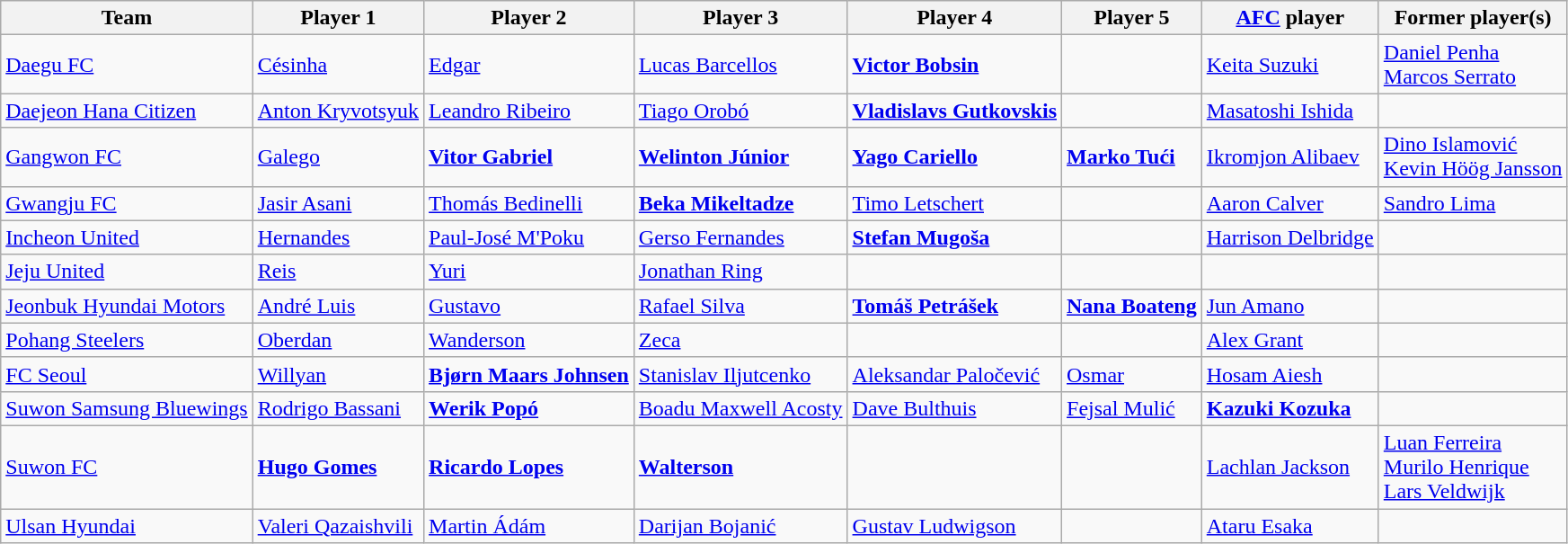<table class="wikitable">
<tr>
<th>Team</th>
<th>Player 1</th>
<th>Player 2</th>
<th>Player 3</th>
<th>Player 4</th>
<th>Player 5</th>
<th><a href='#'>AFC</a> player</th>
<th>Former player(s)</th>
</tr>
<tr>
<td><a href='#'>Daegu FC</a></td>
<td> <a href='#'>Césinha</a></td>
<td> <a href='#'>Edgar</a></td>
<td> <a href='#'>Lucas Barcellos</a></td>
<td> <strong><a href='#'>Victor Bobsin</a></strong></td>
<td></td>
<td> <a href='#'>Keita Suzuki</a></td>
<td> <a href='#'>Daniel Penha</a><br> <a href='#'>Marcos Serrato</a></td>
</tr>
<tr>
<td><a href='#'>Daejeon Hana Citizen</a></td>
<td> <a href='#'>Anton Kryvotsyuk</a></td>
<td> <a href='#'>Leandro Ribeiro</a></td>
<td> <a href='#'>Tiago Orobó</a></td>
<td> <strong><a href='#'>Vladislavs Gutkovskis</a></strong></td>
<td></td>
<td> <a href='#'>Masatoshi Ishida</a></td>
<td></td>
</tr>
<tr>
<td><a href='#'>Gangwon FC</a></td>
<td> <a href='#'>Galego</a></td>
<td> <strong><a href='#'>Vitor Gabriel</a></strong></td>
<td> <strong><a href='#'>Welinton Júnior</a></strong></td>
<td> <strong><a href='#'>Yago Cariello</a></strong></td>
<td> <strong><a href='#'>Marko Tući</a></strong></td>
<td> <a href='#'>Ikromjon Alibaev</a></td>
<td> <a href='#'>Dino Islamović</a><br> <a href='#'>Kevin Höög Jansson</a></td>
</tr>
<tr>
<td><a href='#'>Gwangju FC</a></td>
<td> <a href='#'>Jasir Asani</a></td>
<td> <a href='#'>Thomás Bedinelli</a></td>
<td> <strong><a href='#'>Beka Mikeltadze</a></strong></td>
<td> <a href='#'>Timo Letschert</a></td>
<td></td>
<td> <a href='#'>Aaron Calver</a></td>
<td> <a href='#'>Sandro Lima</a></td>
</tr>
<tr>
<td><a href='#'>Incheon United</a></td>
<td> <a href='#'>Hernandes</a></td>
<td> <a href='#'>Paul-José M'Poku</a></td>
<td> <a href='#'>Gerso Fernandes</a></td>
<td> <strong><a href='#'>Stefan Mugoša</a></strong></td>
<td></td>
<td> <a href='#'>Harrison Delbridge</a></td>
<td></td>
</tr>
<tr>
<td><a href='#'>Jeju United</a></td>
<td> <a href='#'>Reis</a></td>
<td> <a href='#'>Yuri</a></td>
<td> <a href='#'>Jonathan Ring</a></td>
<td></td>
<td></td>
<td></td>
<td></td>
</tr>
<tr>
<td><a href='#'>Jeonbuk Hyundai Motors</a></td>
<td> <a href='#'>André Luis</a></td>
<td> <a href='#'>Gustavo</a></td>
<td> <a href='#'>Rafael Silva</a></td>
<td> <strong><a href='#'>Tomáš Petrášek</a></strong></td>
<td> <strong><a href='#'>Nana Boateng</a></strong></td>
<td> <a href='#'>Jun Amano</a></td>
<td></td>
</tr>
<tr>
<td><a href='#'>Pohang Steelers</a></td>
<td> <a href='#'>Oberdan</a></td>
<td> <a href='#'>Wanderson</a></td>
<td> <a href='#'>Zeca</a></td>
<td></td>
<td></td>
<td> <a href='#'>Alex Grant</a></td>
<td></td>
</tr>
<tr>
<td><a href='#'>FC Seoul</a></td>
<td> <a href='#'>Willyan</a></td>
<td> <strong><a href='#'>Bjørn Maars Johnsen</a></strong></td>
<td> <a href='#'>Stanislav Iljutcenko</a></td>
<td> <a href='#'>Aleksandar Paločević</a></td>
<td> <a href='#'>Osmar</a></td>
<td> <a href='#'>Hosam Aiesh</a></td>
<td></td>
</tr>
<tr>
<td><a href='#'>Suwon Samsung Bluewings</a></td>
<td> <a href='#'>Rodrigo Bassani</a></td>
<td> <strong><a href='#'>Werik Popó</a></strong></td>
<td> <a href='#'>Boadu Maxwell Acosty</a></td>
<td> <a href='#'>Dave Bulthuis</a></td>
<td> <a href='#'>Fejsal Mulić</a></td>
<td> <strong><a href='#'>Kazuki Kozuka</a></strong></td>
<td></td>
</tr>
<tr>
<td><a href='#'>Suwon FC</a></td>
<td> <strong><a href='#'>Hugo Gomes</a></strong></td>
<td> <strong><a href='#'>Ricardo Lopes</a></strong></td>
<td> <strong><a href='#'>Walterson</a></strong></td>
<td></td>
<td></td>
<td> <a href='#'>Lachlan Jackson</a></td>
<td> <a href='#'>Luan Ferreira</a><br> <a href='#'>Murilo Henrique</a><br> <a href='#'>Lars Veldwijk</a></td>
</tr>
<tr>
<td><a href='#'>Ulsan Hyundai</a></td>
<td> <a href='#'>Valeri Qazaishvili</a></td>
<td> <a href='#'>Martin Ádám</a></td>
<td> <a href='#'>Darijan Bojanić</a></td>
<td> <a href='#'>Gustav Ludwigson</a></td>
<td></td>
<td> <a href='#'>Ataru Esaka</a></td>
<td></td>
</tr>
</table>
